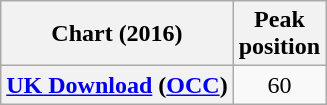<table class="wikitable sortable plainrowheaders" style="text-align:center">
<tr>
<th scope="col">Chart (2016)</th>
<th scope="col">Peak<br>position</th>
</tr>
<tr>
<th scope="row"><a href='#'>UK Download</a> (<a href='#'>OCC</a>)</th>
<td>60</td>
</tr>
</table>
